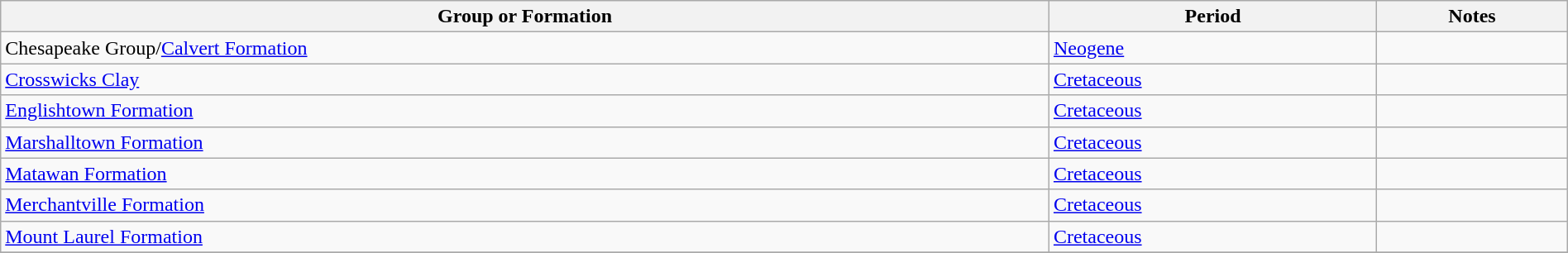<table class="wikitable sortable" style="width: 100%;">
<tr>
<th>Group or Formation</th>
<th>Period</th>
<th class="unsortable">Notes</th>
</tr>
<tr>
<td>Chesapeake Group/<a href='#'>Calvert Formation</a></td>
<td><a href='#'>Neogene</a></td>
<td></td>
</tr>
<tr>
<td><a href='#'>Crosswicks Clay</a></td>
<td><a href='#'>Cretaceous</a></td>
<td></td>
</tr>
<tr>
<td><a href='#'>Englishtown Formation</a></td>
<td><a href='#'>Cretaceous</a></td>
<td></td>
</tr>
<tr>
<td><a href='#'>Marshalltown Formation</a></td>
<td><a href='#'>Cretaceous</a></td>
<td></td>
</tr>
<tr>
<td><a href='#'>Matawan Formation</a></td>
<td><a href='#'>Cretaceous</a></td>
<td></td>
</tr>
<tr>
<td><a href='#'>Merchantville Formation</a></td>
<td><a href='#'>Cretaceous</a></td>
<td></td>
</tr>
<tr>
<td><a href='#'>Mount Laurel Formation</a></td>
<td><a href='#'>Cretaceous</a></td>
<td></td>
</tr>
<tr>
</tr>
</table>
